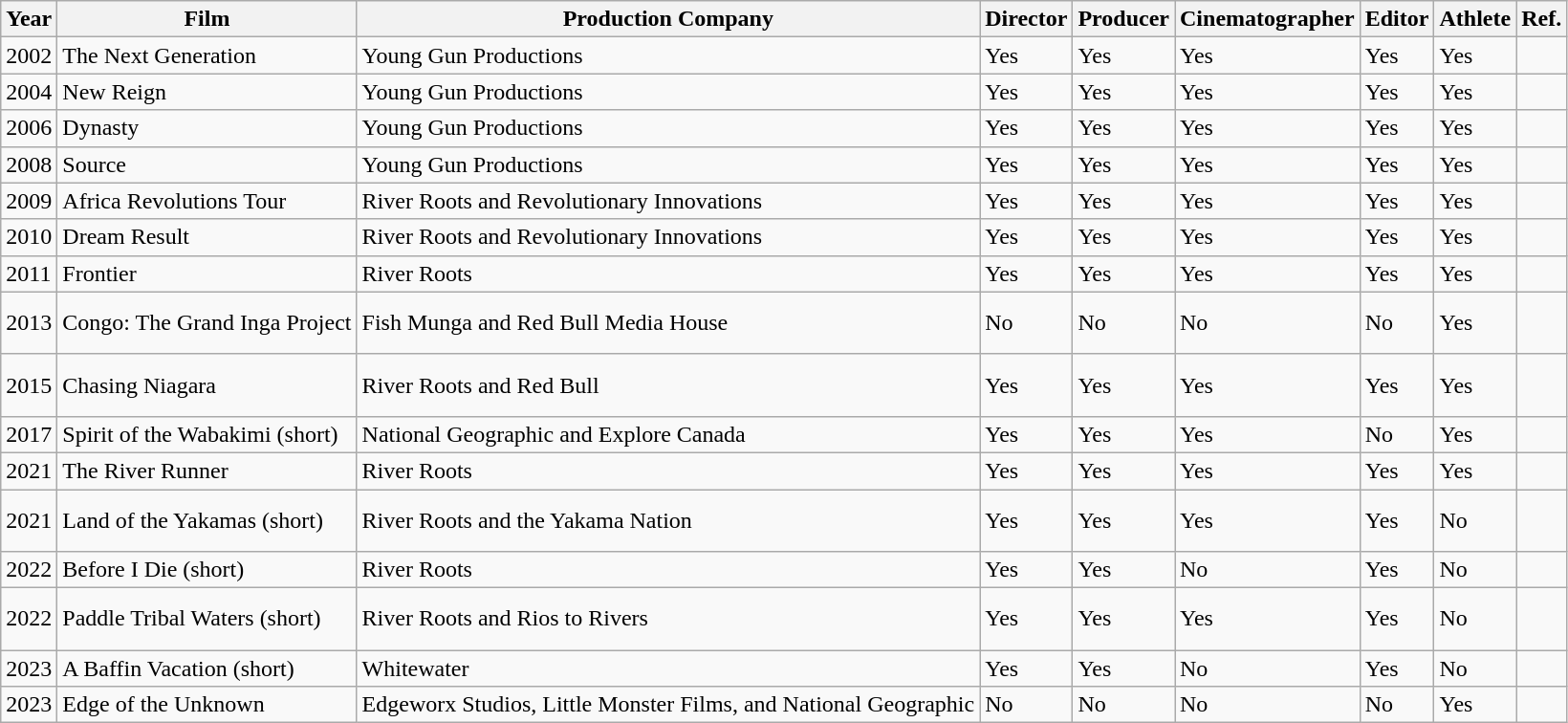<table class="wikitable">
<tr>
<th>Year</th>
<th>Film</th>
<th>Production Company</th>
<th>Director</th>
<th>Producer</th>
<th>Cinematographer</th>
<th>Editor</th>
<th>Athlete</th>
<th>Ref.</th>
</tr>
<tr>
<td>2002</td>
<td>The Next Generation</td>
<td>Young Gun Productions</td>
<td>Yes</td>
<td>Yes</td>
<td>Yes</td>
<td>Yes</td>
<td>Yes</td>
<td><br></td>
</tr>
<tr>
<td>2004</td>
<td>New Reign</td>
<td>Young Gun Productions</td>
<td>Yes</td>
<td>Yes</td>
<td>Yes</td>
<td>Yes</td>
<td>Yes</td>
<td></td>
</tr>
<tr>
<td>2006</td>
<td>Dynasty</td>
<td>Young Gun Productions</td>
<td>Yes</td>
<td>Yes</td>
<td>Yes</td>
<td>Yes</td>
<td>Yes</td>
<td></td>
</tr>
<tr>
<td>2008</td>
<td>Source</td>
<td>Young Gun Productions</td>
<td>Yes</td>
<td>Yes</td>
<td>Yes</td>
<td>Yes</td>
<td>Yes</td>
<td></td>
</tr>
<tr>
<td>2009</td>
<td>Africa Revolutions Tour</td>
<td>River Roots and Revolutionary Innovations</td>
<td>Yes</td>
<td>Yes</td>
<td>Yes</td>
<td>Yes</td>
<td>Yes</td>
<td></td>
</tr>
<tr>
<td>2010</td>
<td>Dream Result</td>
<td>River Roots and Revolutionary Innovations</td>
<td>Yes</td>
<td>Yes</td>
<td>Yes</td>
<td>Yes</td>
<td>Yes</td>
<td></td>
</tr>
<tr>
<td>2011</td>
<td>Frontier</td>
<td>River Roots</td>
<td>Yes</td>
<td>Yes</td>
<td>Yes</td>
<td>Yes</td>
<td>Yes</td>
<td></td>
</tr>
<tr>
<td>2013</td>
<td>Congo: The Grand Inga Project</td>
<td>Fish Munga and Red Bull Media House</td>
<td>No</td>
<td>No</td>
<td>No</td>
<td>No</td>
<td>Yes</td>
<td><br><br></td>
</tr>
<tr>
<td>2015</td>
<td>Chasing Niagara</td>
<td>River Roots and Red Bull</td>
<td>Yes</td>
<td>Yes</td>
<td>Yes</td>
<td>Yes</td>
<td>Yes</td>
<td><br><br></td>
</tr>
<tr>
<td>2017</td>
<td>Spirit of the Wabakimi (short)</td>
<td>National Geographic and Explore Canada</td>
<td>Yes</td>
<td>Yes</td>
<td>Yes</td>
<td>No</td>
<td>Yes</td>
<td></td>
</tr>
<tr>
<td>2021</td>
<td>The River Runner</td>
<td>River Roots</td>
<td>Yes</td>
<td>Yes</td>
<td>Yes</td>
<td>Yes</td>
<td>Yes</td>
<td><br></td>
</tr>
<tr>
<td>2021</td>
<td>Land of the Yakamas (short)</td>
<td>River Roots and the Yakama Nation</td>
<td>Yes</td>
<td>Yes</td>
<td>Yes</td>
<td>Yes</td>
<td>No</td>
<td><br><br></td>
</tr>
<tr>
<td>2022</td>
<td>Before I Die (short)</td>
<td>River Roots</td>
<td>Yes</td>
<td>Yes</td>
<td>No</td>
<td>Yes</td>
<td>No</td>
<td><br></td>
</tr>
<tr>
<td>2022</td>
<td>Paddle Tribal Waters (short)</td>
<td>River Roots and Rios to Rivers</td>
<td>Yes</td>
<td>Yes</td>
<td>Yes</td>
<td>Yes</td>
<td>No</td>
<td><br><br></td>
</tr>
<tr>
<td>2023</td>
<td>A Baffin Vacation (short)</td>
<td>Whitewater</td>
<td>Yes</td>
<td>Yes</td>
<td>No</td>
<td>Yes</td>
<td>No</td>
<td><br></td>
</tr>
<tr>
<td>2023</td>
<td>Edge of the Unknown</td>
<td>Edgeworx Studios, Little Monster Films, and National Geographic</td>
<td>No</td>
<td>No</td>
<td>No</td>
<td>No</td>
<td>Yes</td>
<td><br></td>
</tr>
</table>
